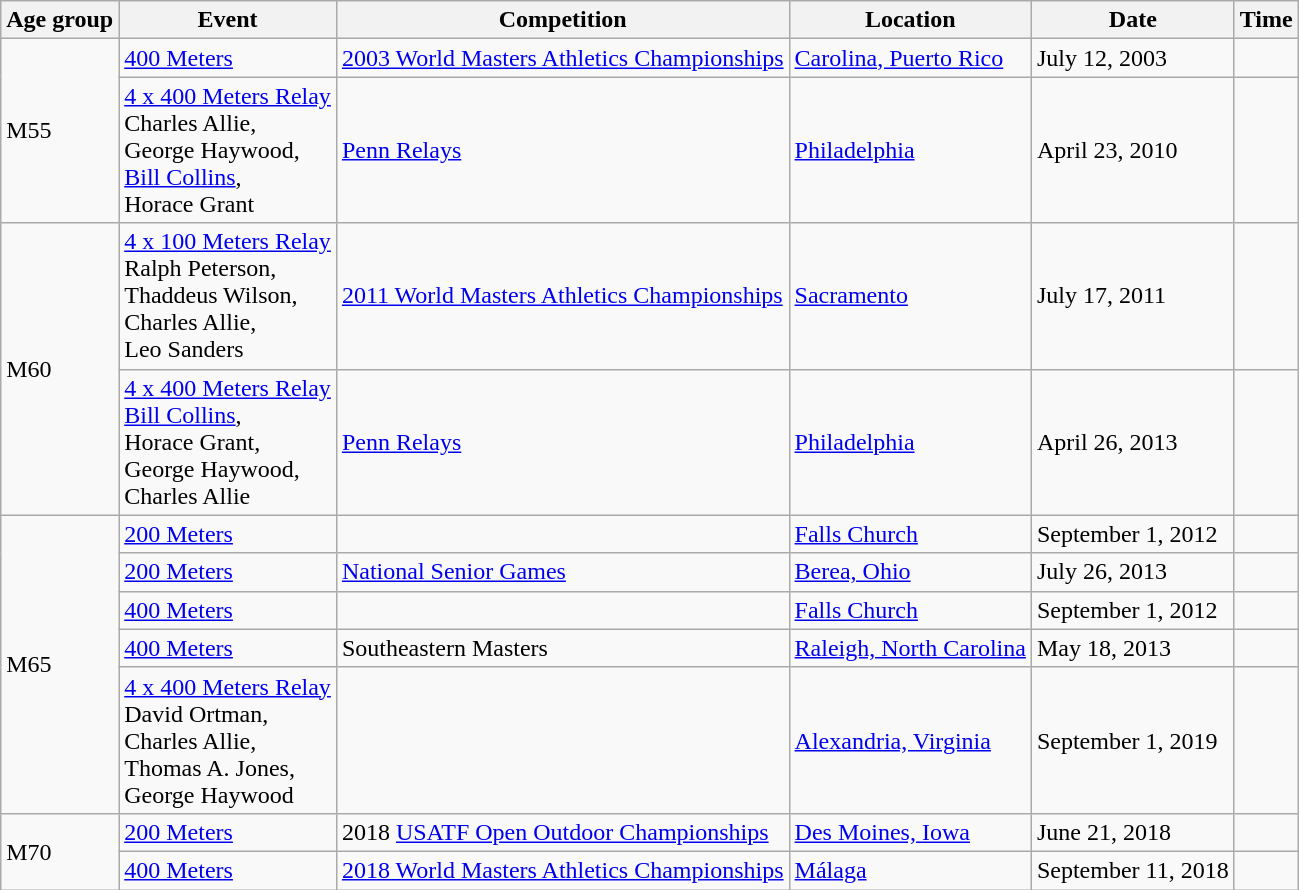<table class="wikitable">
<tr>
<th>Age group</th>
<th>Event</th>
<th>Competition</th>
<th>Location</th>
<th>Date</th>
<th>Time</th>
</tr>
<tr>
<td rowspan="2">M55</td>
<td><a href='#'>400 Meters</a></td>
<td><a href='#'>2003 World Masters Athletics Championships</a></td>
<td><a href='#'>Carolina, Puerto Rico</a> </td>
<td>July 12, 2003</td>
<td></td>
</tr>
<tr>
<td><a href='#'>4 x 400 Meters Relay</a><br>Charles Allie,<br>George Haywood,<br><a href='#'>Bill Collins</a>,<br>Horace Grant</td>
<td><a href='#'>Penn Relays</a></td>
<td><a href='#'>Philadelphia</a> </td>
<td>April 23, 2010</td>
<td></td>
</tr>
<tr>
<td rowspan="2">M60</td>
<td><a href='#'>4 x 100 Meters Relay</a><br>Ralph Peterson,<br>Thaddeus Wilson,<br>Charles Allie,<br>Leo Sanders</td>
<td><a href='#'>2011 World Masters Athletics Championships</a></td>
<td><a href='#'>Sacramento</a> </td>
<td>July 17, 2011</td>
<td></td>
</tr>
<tr>
<td><a href='#'>4 x 400 Meters Relay</a><br><a href='#'>Bill Collins</a>,<br>Horace Grant,<br>George Haywood,<br>Charles Allie</td>
<td><a href='#'>Penn Relays</a></td>
<td><a href='#'>Philadelphia</a> </td>
<td>April 26, 2013</td>
<td></td>
</tr>
<tr>
<td rowspan="5">M65</td>
<td><a href='#'>200 Meters</a></td>
<td></td>
<td><a href='#'>Falls Church</a> </td>
<td>September 1, 2012</td>
<td></td>
</tr>
<tr>
<td><a href='#'>200 Meters</a></td>
<td><a href='#'>National Senior Games</a></td>
<td><a href='#'>Berea, Ohio</a> </td>
<td>July 26, 2013</td>
<td></td>
</tr>
<tr>
<td><a href='#'>400 Meters</a></td>
<td></td>
<td><a href='#'>Falls Church</a> </td>
<td>September 1, 2012</td>
<td></td>
</tr>
<tr>
<td><a href='#'>400 Meters</a></td>
<td>Southeastern Masters</td>
<td><a href='#'>Raleigh, North Carolina</a> </td>
<td>May 18, 2013</td>
<td></td>
</tr>
<tr>
<td><a href='#'>4 x 400 Meters Relay</a><br>David Ortman,<br>Charles Allie,<br>Thomas A. Jones,<br>George Haywood</td>
<td></td>
<td><a href='#'>Alexandria, Virginia</a> </td>
<td>September 1, 2019</td>
<td></td>
</tr>
<tr>
<td rowspan="2">M70</td>
<td><a href='#'>200 Meters</a></td>
<td>2018 <a href='#'>USATF Open Outdoor Championships</a></td>
<td><a href='#'>Des Moines, Iowa</a> </td>
<td>June 21, 2018</td>
<td></td>
</tr>
<tr>
<td><a href='#'>400 Meters</a></td>
<td><a href='#'>2018 World Masters Athletics Championships</a></td>
<td><a href='#'>Málaga</a> </td>
<td>September 11, 2018</td>
<td></td>
</tr>
</table>
